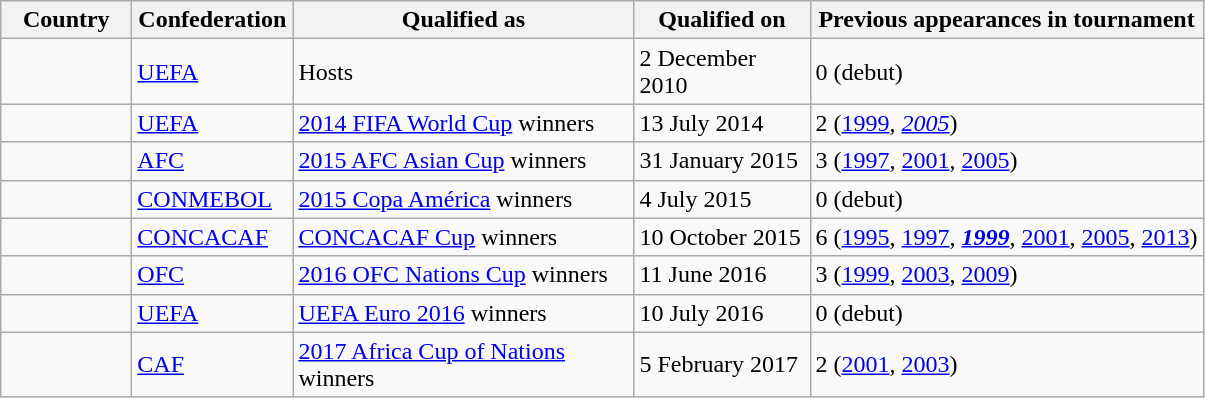<table class="wikitable sortable">
<tr>
<th style="width:80px;">Country</th>
<th style="width:100px;">Confederation</th>
<th style="width:220px;">Qualified as</th>
<th style="width:110px;">Qualified on</th>
<th>Previous appearances in tournament</th>
</tr>
<tr>
<td></td>
<td><a href='#'>UEFA</a></td>
<td>Hosts</td>
<td> 2 December 2010</td>
<td>0 (debut)</td>
</tr>
<tr>
<td></td>
<td><a href='#'>UEFA</a></td>
<td><a href='#'>2014 FIFA World Cup</a> winners</td>
<td> 13 July 2014</td>
<td>2 (<a href='#'>1999</a>, <em><a href='#'>2005</a></em>)</td>
</tr>
<tr>
<td></td>
<td><a href='#'>AFC</a></td>
<td><a href='#'>2015 AFC Asian Cup</a> winners</td>
<td> 31 January 2015</td>
<td>3 (<a href='#'>1997</a>, <a href='#'>2001</a>, <a href='#'>2005</a>)</td>
</tr>
<tr>
<td></td>
<td><a href='#'>CONMEBOL</a></td>
<td><a href='#'>2015 Copa América</a> winners</td>
<td> 4 July 2015</td>
<td>0 (debut)</td>
</tr>
<tr>
<td></td>
<td><a href='#'>CONCACAF</a></td>
<td><a href='#'>CONCACAF Cup</a> winners</td>
<td> 10 October 2015</td>
<td>6 (<a href='#'>1995</a>, <a href='#'>1997</a>, <strong><em><a href='#'>1999</a></em></strong>, <a href='#'>2001</a>, <a href='#'>2005</a>, <a href='#'>2013</a>)</td>
</tr>
<tr>
<td></td>
<td><a href='#'>OFC</a></td>
<td><a href='#'>2016 OFC Nations Cup</a> winners</td>
<td> 11 June 2016</td>
<td>3 (<a href='#'>1999</a>, <a href='#'>2003</a>, <a href='#'>2009</a>)</td>
</tr>
<tr>
<td></td>
<td><a href='#'>UEFA</a></td>
<td><a href='#'>UEFA Euro 2016</a> winners</td>
<td> 10 July 2016</td>
<td>0 (debut)</td>
</tr>
<tr>
<td></td>
<td><a href='#'>CAF</a></td>
<td><a href='#'>2017 Africa Cup of Nations</a> winners</td>
<td> 5 February 2017</td>
<td>2 (<a href='#'>2001</a>, <a href='#'>2003</a>)</td>
</tr>
</table>
